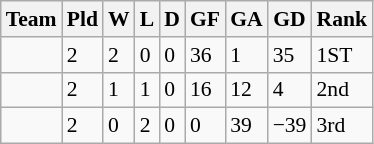<table class="wikitable" border="1" style="font-size:90%;" style="text-align:center;">
<tr>
<th>Team</th>
<th>Pld</th>
<th>W</th>
<th>L</th>
<th>D</th>
<th>GF</th>
<th>GA</th>
<th>GD</th>
<th>Rank</th>
</tr>
<tr>
<td></td>
<td>2</td>
<td>2</td>
<td>0</td>
<td>0</td>
<td>36</td>
<td>1</td>
<td>35</td>
<td>1ST</td>
</tr>
<tr>
<td></td>
<td>2</td>
<td>1</td>
<td>1</td>
<td>0</td>
<td>16</td>
<td>12</td>
<td>4</td>
<td>2nd</td>
</tr>
<tr>
<td></td>
<td>2</td>
<td>0</td>
<td>2</td>
<td>0</td>
<td>0</td>
<td>39</td>
<td>−39</td>
<td>3rd</td>
</tr>
</table>
